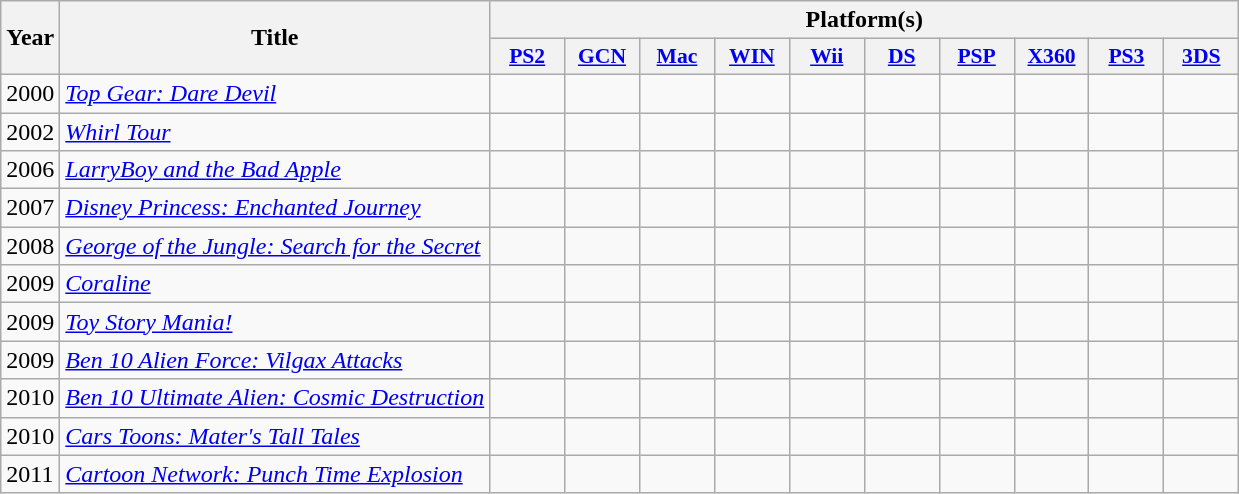<table class="wikitable sortable">
<tr>
<th rowspan="2">Year</th>
<th rowspan="2">Title</th>
<th colspan="10">Platform(s)</th>
</tr>
<tr>
<th style="width: 3em; font-size: 90%;"><a href='#'>PS2</a></th>
<th style="width: 3em; font-size: 90%;"><a href='#'>GCN</a></th>
<th style="width: 3em; font-size: 90%;"><a href='#'>Mac</a></th>
<th style="width: 3em; font-size: 90%;"><a href='#'>WIN</a></th>
<th style="width: 3em; font-size: 90%;"><a href='#'>Wii</a></th>
<th style="width: 3em; font-size: 90%;"><a href='#'>DS</a></th>
<th style="width: 3em; font-size: 90%;"><a href='#'>PSP</a></th>
<th style="width: 3em; font-size: 90%;"><a href='#'>X360</a></th>
<th style="width: 3em; font-size: 90%;"><a href='#'>PS3</a></th>
<th style="width: 3em; font-size: 90%;"><a href='#'>3DS</a></th>
</tr>
<tr>
<td>2000</td>
<td><em><a href='#'>Top Gear: Dare Devil</a></em></td>
<td></td>
<td></td>
<td></td>
<td></td>
<td></td>
<td></td>
<td></td>
<td></td>
<td></td>
<td></td>
</tr>
<tr>
<td>2002</td>
<td><em><a href='#'>Whirl Tour</a></em></td>
<td></td>
<td></td>
<td></td>
<td></td>
<td></td>
<td></td>
<td></td>
<td></td>
<td></td>
<td></td>
</tr>
<tr>
<td>2006</td>
<td><em><a href='#'>LarryBoy and the Bad Apple</a></em></td>
<td></td>
<td></td>
<td></td>
<td></td>
<td></td>
<td></td>
<td></td>
<td></td>
<td></td>
<td></td>
</tr>
<tr>
<td>2007</td>
<td><em><a href='#'>Disney Princess: Enchanted Journey</a></em></td>
<td></td>
<td></td>
<td></td>
<td></td>
<td></td>
<td></td>
<td></td>
<td></td>
<td></td>
<td></td>
</tr>
<tr>
<td>2008</td>
<td><em><a href='#'>George of the Jungle: Search for the Secret</a></em></td>
<td></td>
<td></td>
<td></td>
<td></td>
<td></td>
<td></td>
<td></td>
<td></td>
<td></td>
<td></td>
</tr>
<tr>
<td>2009</td>
<td><em><a href='#'>Coraline</a></em></td>
<td></td>
<td></td>
<td></td>
<td></td>
<td></td>
<td></td>
<td></td>
<td></td>
<td></td>
<td></td>
</tr>
<tr>
<td>2009</td>
<td><em><a href='#'>Toy Story Mania!</a></em></td>
<td></td>
<td></td>
<td></td>
<td></td>
<td></td>
<td></td>
<td></td>
<td></td>
<td></td>
<td></td>
</tr>
<tr>
<td>2009</td>
<td><em><a href='#'>Ben 10 Alien Force: Vilgax Attacks</a></em></td>
<td></td>
<td></td>
<td></td>
<td></td>
<td></td>
<td></td>
<td></td>
<td></td>
<td></td>
<td></td>
</tr>
<tr>
<td>2010</td>
<td><em><a href='#'>Ben 10 Ultimate Alien: Cosmic Destruction</a></em></td>
<td></td>
<td></td>
<td></td>
<td></td>
<td></td>
<td></td>
<td></td>
<td></td>
<td></td>
<td></td>
</tr>
<tr>
<td>2010</td>
<td><em><a href='#'>Cars Toons: Mater's Tall Tales</a></em></td>
<td></td>
<td></td>
<td></td>
<td></td>
<td></td>
<td></td>
<td></td>
<td></td>
<td></td>
<td></td>
</tr>
<tr>
<td>2011</td>
<td><em><a href='#'>Cartoon Network: Punch Time Explosion</a></em></td>
<td></td>
<td></td>
<td></td>
<td></td>
<td></td>
<td></td>
<td></td>
<td></td>
<td></td>
<td></td>
</tr>
</table>
